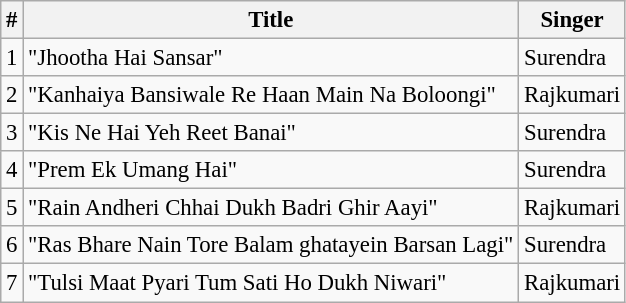<table class="wikitable" style="font-size:95%;">
<tr>
<th>#</th>
<th>Title</th>
<th>Singer</th>
</tr>
<tr>
<td>1</td>
<td>"Jhootha Hai Sansar"</td>
<td>Surendra</td>
</tr>
<tr>
<td>2</td>
<td>"Kanhaiya Bansiwale Re Haan Main Na Boloongi"</td>
<td>Rajkumari</td>
</tr>
<tr>
<td>3</td>
<td>"Kis Ne Hai Yeh Reet Banai"</td>
<td>Surendra</td>
</tr>
<tr>
<td>4</td>
<td>"Prem Ek Umang Hai"</td>
<td>Surendra</td>
</tr>
<tr>
<td>5</td>
<td>"Rain Andheri Chhai Dukh Badri Ghir Aayi"</td>
<td>Rajkumari</td>
</tr>
<tr>
<td>6</td>
<td>"Ras Bhare Nain Tore Balam ghatayein Barsan Lagi"</td>
<td>Surendra</td>
</tr>
<tr>
<td>7</td>
<td>"Tulsi Maat Pyari Tum Sati Ho Dukh Niwari"</td>
<td>Rajkumari</td>
</tr>
</table>
